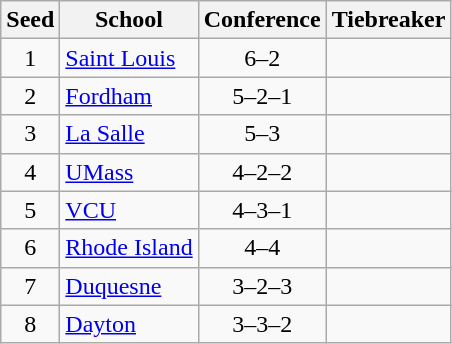<table class="wikitable" style="text-align:center">
<tr>
<th>Seed</th>
<th>School</th>
<th>Conference</th>
<th>Tiebreaker</th>
</tr>
<tr>
<td>1</td>
<td align=left><a href='#'>Saint Louis</a></td>
<td>6–2</td>
<td align=left></td>
</tr>
<tr>
<td>2</td>
<td align=left><a href='#'>Fordham</a></td>
<td>5–2–1</td>
<td align=left></td>
</tr>
<tr>
<td>3</td>
<td align=left><a href='#'>La Salle</a></td>
<td>5–3</td>
<td align=left></td>
</tr>
<tr>
<td>4</td>
<td align=left><a href='#'>UMass</a></td>
<td>4–2–2</td>
<td></td>
</tr>
<tr>
<td>5</td>
<td align=left><a href='#'>VCU</a></td>
<td>4–3–1</td>
<td></td>
</tr>
<tr>
<td>6</td>
<td align=left><a href='#'>Rhode Island</a></td>
<td>4–4</td>
<td></td>
</tr>
<tr>
<td>7</td>
<td align=left><a href='#'>Duquesne</a></td>
<td>3–2–3</td>
<td></td>
</tr>
<tr>
<td>8</td>
<td align=left><a href='#'>Dayton</a></td>
<td>3–3–2</td>
<td></td>
</tr>
</table>
